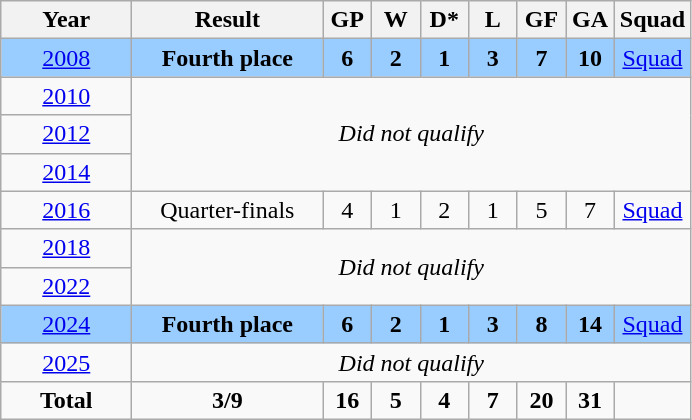<table class="wikitable" style="text-align: center;">
<tr>
<th width=80>Year</th>
<th width=120>Result</th>
<th width=25>GP</th>
<th width=25>W</th>
<th width=25>D*</th>
<th width=25>L</th>
<th width=25>GF</th>
<th width=25>GA</th>
<th width=25>Squad</th>
</tr>
<tr style="background:#9acdff;">
<td> <a href='#'>2008</a></td>
<td><strong>Fourth place</strong></td>
<td><strong>6</strong></td>
<td><strong>2</strong></td>
<td><strong>1</strong></td>
<td><strong>3</strong></td>
<td><strong>7</strong></td>
<td><strong>10</strong></td>
<td><a href='#'>Squad</a></td>
</tr>
<tr>
<td> <a href='#'>2010</a></td>
<td colspan=8 rowspan=3><em>Did not qualify</em></td>
</tr>
<tr>
<td> <a href='#'>2012</a></td>
</tr>
<tr>
<td> <a href='#'>2014</a></td>
</tr>
<tr>
<td> <a href='#'>2016</a></td>
<td>Quarter-finals</td>
<td>4</td>
<td>1</td>
<td>2</td>
<td>1</td>
<td>5</td>
<td>7</td>
<td><a href='#'>Squad</a></td>
</tr>
<tr>
<td> <a href='#'>2018</a></td>
<td colspan=8 rowspan=2><em>Did not qualify</em></td>
</tr>
<tr>
<td> <a href='#'>2022</a></td>
</tr>
<tr style="background:#9acdff;">
<td> <a href='#'>2024</a></td>
<td><strong>Fourth place</strong></td>
<td><strong>6</strong></td>
<td><strong>2</strong></td>
<td><strong>1</strong></td>
<td><strong>3</strong></td>
<td><strong>8</strong></td>
<td><strong>14</strong></td>
<td><a href='#'>Squad</a></td>
</tr>
<tr>
<td> <a href='#'>2025</a></td>
<td colspan=8><em>Did not qualify</em></td>
</tr>
<tr>
<td><strong>Total</strong></td>
<td><strong>3/9</strong></td>
<td><strong>16</strong></td>
<td><strong>5</strong></td>
<td><strong>4</strong></td>
<td><strong>7</strong></td>
<td><strong>20</strong></td>
<td><strong>31</strong></td>
<td></td>
</tr>
</table>
